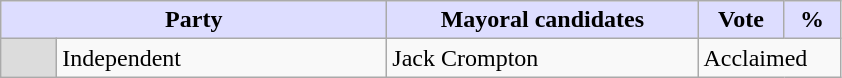<table class="wikitable">
<tr>
<th style="background:#ddf;" width="250px" colspan="2">Party</th>
<th style="background:#ddf;" width="200px">Mayoral candidates</th>
<th style="background:#ddf;" width="50px">Vote</th>
<th style="background:#ddf;" width="30px">%</th>
</tr>
<tr>
<td style="background:gainsboro" width="30px"> </td>
<td>Independent</td>
<td>Jack Crompton</td>
<td colspan="2">Acclaimed</td>
</tr>
</table>
